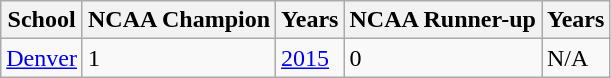<table class="wikitable">
<tr>
<th>School</th>
<th>NCAA Champion</th>
<th>Years</th>
<th>NCAA Runner-up</th>
<th>Years</th>
</tr>
<tr>
<td><a href='#'>Denver</a></td>
<td>1</td>
<td><a href='#'>2015</a></td>
<td>0</td>
<td>N/A</td>
</tr>
</table>
